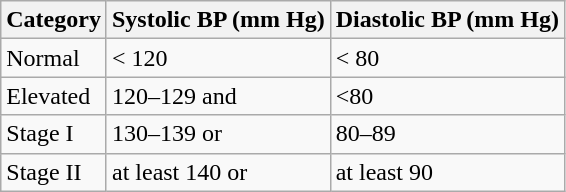<table class="wikitable">
<tr>
<th>Category</th>
<th>Systolic BP (mm Hg)</th>
<th>Diastolic BP (mm Hg)</th>
</tr>
<tr>
<td>Normal</td>
<td>< 120</td>
<td>< 80</td>
</tr>
<tr>
<td>Elevated</td>
<td>120–129 and</td>
<td><80</td>
</tr>
<tr>
<td>Stage I</td>
<td>130–139 or</td>
<td>80–89</td>
</tr>
<tr>
<td>Stage II</td>
<td>at least 140 or</td>
<td>at least 90</td>
</tr>
</table>
